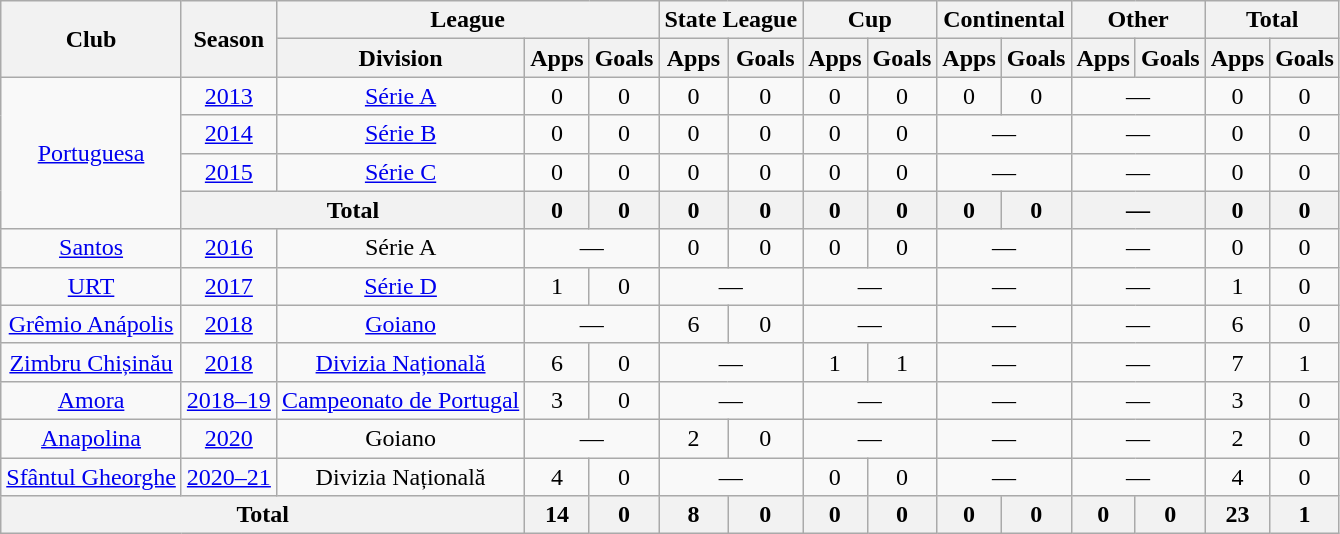<table class="wikitable" style="text-align: center;">
<tr>
<th rowspan="2">Club</th>
<th rowspan="2">Season</th>
<th colspan="3">League</th>
<th colspan="2">State League</th>
<th colspan="2">Cup</th>
<th colspan="2">Continental</th>
<th colspan="2">Other</th>
<th colspan="2">Total</th>
</tr>
<tr>
<th>Division</th>
<th>Apps</th>
<th>Goals</th>
<th>Apps</th>
<th>Goals</th>
<th>Apps</th>
<th>Goals</th>
<th>Apps</th>
<th>Goals</th>
<th>Apps</th>
<th>Goals</th>
<th>Apps</th>
<th>Goals</th>
</tr>
<tr>
<td rowspan="4" valign="center"><a href='#'>Portuguesa</a></td>
<td><a href='#'>2013</a></td>
<td><a href='#'>Série A</a></td>
<td>0</td>
<td>0</td>
<td>0</td>
<td>0</td>
<td>0</td>
<td>0</td>
<td>0</td>
<td>0</td>
<td colspan="2">—</td>
<td>0</td>
<td>0</td>
</tr>
<tr>
<td><a href='#'>2014</a></td>
<td><a href='#'>Série B</a></td>
<td>0</td>
<td>0</td>
<td>0</td>
<td>0</td>
<td>0</td>
<td>0</td>
<td colspan="2">—</td>
<td colspan="2">—</td>
<td>0</td>
<td>0</td>
</tr>
<tr>
<td><a href='#'>2015</a></td>
<td><a href='#'>Série C</a></td>
<td>0</td>
<td>0</td>
<td>0</td>
<td>0</td>
<td>0</td>
<td>0</td>
<td colspan="2">—</td>
<td colspan="2">—</td>
<td>0</td>
<td>0</td>
</tr>
<tr>
<th colspan="2">Total</th>
<th>0</th>
<th>0</th>
<th>0</th>
<th>0</th>
<th>0</th>
<th>0</th>
<th>0</th>
<th>0</th>
<th colspan="2">—</th>
<th>0</th>
<th>0</th>
</tr>
<tr>
<td valign="center"><a href='#'>Santos</a></td>
<td><a href='#'>2016</a></td>
<td>Série A</td>
<td colspan="2">—</td>
<td>0</td>
<td>0</td>
<td>0</td>
<td>0</td>
<td colspan="2">—</td>
<td colspan="2">—</td>
<td>0</td>
<td>0</td>
</tr>
<tr>
<td valign="center"><a href='#'>URT</a></td>
<td><a href='#'>2017</a></td>
<td><a href='#'>Série D</a></td>
<td>1</td>
<td>0</td>
<td colspan="2">—</td>
<td colspan="2">—</td>
<td colspan="2">—</td>
<td colspan="2">—</td>
<td>1</td>
<td>0</td>
</tr>
<tr>
<td valign="center"><a href='#'>Grêmio Anápolis</a></td>
<td><a href='#'>2018</a></td>
<td><a href='#'>Goiano</a></td>
<td colspan="2">—</td>
<td>6</td>
<td>0</td>
<td colspan="2">—</td>
<td colspan="2">—</td>
<td colspan="2">—</td>
<td>6</td>
<td>0</td>
</tr>
<tr>
<td valign="center"><a href='#'>Zimbru Chișinău</a></td>
<td><a href='#'>2018</a></td>
<td><a href='#'>Divizia Națională</a></td>
<td>6</td>
<td>0</td>
<td colspan="2">—</td>
<td>1</td>
<td>1</td>
<td colspan="2">—</td>
<td colspan="2">—</td>
<td>7</td>
<td>1</td>
</tr>
<tr>
<td valign="center"><a href='#'>Amora</a></td>
<td><a href='#'>2018–19</a></td>
<td><a href='#'>Campeonato de Portugal</a></td>
<td>3</td>
<td>0</td>
<td colspan="2">—</td>
<td colspan="2">—</td>
<td colspan="2">—</td>
<td colspan="2">—</td>
<td>3</td>
<td>0</td>
</tr>
<tr>
<td valign="center"><a href='#'>Anapolina</a></td>
<td><a href='#'>2020</a></td>
<td>Goiano</td>
<td colspan="2">—</td>
<td>2</td>
<td>0</td>
<td colspan="2">—</td>
<td colspan="2">—</td>
<td colspan="2">—</td>
<td>2</td>
<td>0</td>
</tr>
<tr>
<td valign="center"><a href='#'>Sfântul Gheorghe</a></td>
<td><a href='#'>2020–21</a></td>
<td>Divizia Națională</td>
<td>4</td>
<td>0</td>
<td colspan="2">—</td>
<td>0</td>
<td>0</td>
<td colspan="2">—</td>
<td colspan="2">—</td>
<td>4</td>
<td>0</td>
</tr>
<tr>
<th colspan="3"><strong>Total</strong></th>
<th>14</th>
<th>0</th>
<th>8</th>
<th>0</th>
<th>0</th>
<th>0</th>
<th>0</th>
<th>0</th>
<th>0</th>
<th>0</th>
<th>23</th>
<th>1</th>
</tr>
</table>
